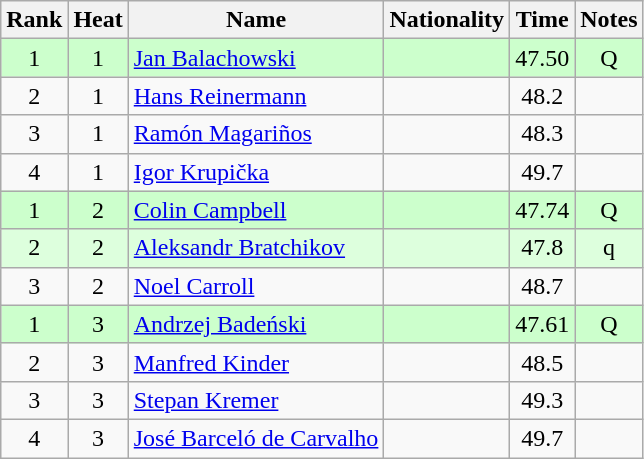<table class="wikitable sortable" style="text-align:center">
<tr>
<th>Rank</th>
<th>Heat</th>
<th>Name</th>
<th>Nationality</th>
<th>Time</th>
<th>Notes</th>
</tr>
<tr bgcolor=ccffcc>
<td>1</td>
<td>1</td>
<td align="left"><a href='#'>Jan Balachowski</a></td>
<td align=left></td>
<td>47.50</td>
<td>Q</td>
</tr>
<tr>
<td>2</td>
<td>1</td>
<td align="left"><a href='#'>Hans Reinermann</a></td>
<td align=left></td>
<td>48.2</td>
<td></td>
</tr>
<tr>
<td>3</td>
<td>1</td>
<td align="left"><a href='#'>Ramón Magariños</a></td>
<td align=left></td>
<td>48.3</td>
<td></td>
</tr>
<tr>
<td>4</td>
<td>1</td>
<td align="left"><a href='#'>Igor Krupička</a></td>
<td align=left></td>
<td>49.7</td>
<td></td>
</tr>
<tr bgcolor=ccffcc>
<td>1</td>
<td>2</td>
<td align="left"><a href='#'>Colin Campbell</a></td>
<td align=left></td>
<td>47.74</td>
<td>Q</td>
</tr>
<tr bgcolor=ddffdd>
<td>2</td>
<td>2</td>
<td align="left"><a href='#'>Aleksandr Bratchikov</a></td>
<td align=left></td>
<td>47.8</td>
<td>q</td>
</tr>
<tr>
<td>3</td>
<td>2</td>
<td align="left"><a href='#'>Noel Carroll</a></td>
<td align=left></td>
<td>48.7</td>
<td></td>
</tr>
<tr bgcolor=ccffcc>
<td>1</td>
<td>3</td>
<td align="left"><a href='#'>Andrzej Badeński</a></td>
<td align=left></td>
<td>47.61</td>
<td>Q</td>
</tr>
<tr>
<td>2</td>
<td>3</td>
<td align="left"><a href='#'>Manfred Kinder</a></td>
<td align=left></td>
<td>48.5</td>
<td></td>
</tr>
<tr>
<td>3</td>
<td>3</td>
<td align="left"><a href='#'>Stepan Kremer</a></td>
<td align=left></td>
<td>49.3</td>
<td></td>
</tr>
<tr>
<td>4</td>
<td>3</td>
<td align="left"><a href='#'>José Barceló de Carvalho</a></td>
<td align=left></td>
<td>49.7</td>
<td></td>
</tr>
</table>
